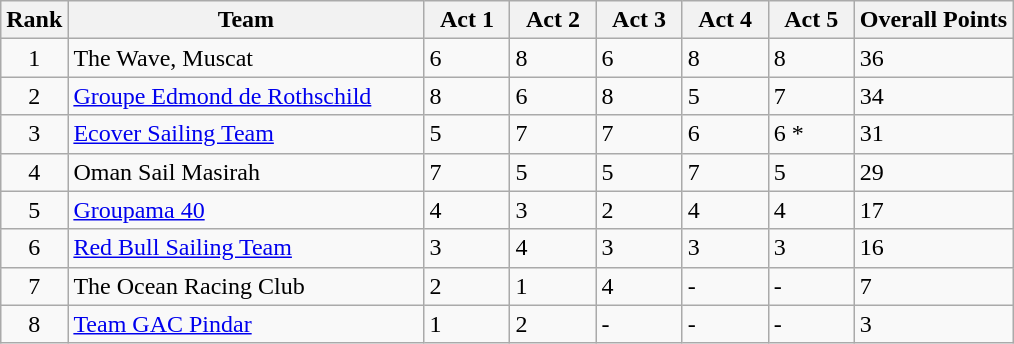<table class="wikitable">
<tr>
<th>Rank</th>
<th width=230>Team</th>
<th width=50>Act 1</th>
<th width=50>Act 2</th>
<th width=50>Act 3</th>
<th width=50>Act 4</th>
<th width=50>Act 5</th>
<th>Overall Points</th>
</tr>
<tr>
<td align="center">1</td>
<td> The Wave, Muscat</td>
<td>6</td>
<td>8</td>
<td>6</td>
<td>8</td>
<td>8</td>
<td>36</td>
</tr>
<tr>
<td align="center">2</td>
<td> <a href='#'>Groupe Edmond de Rothschild</a></td>
<td>8</td>
<td>6</td>
<td>8</td>
<td>5</td>
<td>7</td>
<td>34</td>
</tr>
<tr>
<td align="center">3</td>
<td> <a href='#'>Ecover Sailing Team</a></td>
<td>5</td>
<td>7</td>
<td>7</td>
<td>6</td>
<td>6 *</td>
<td>31</td>
</tr>
<tr>
<td align="center">4</td>
<td> Oman Sail Masirah</td>
<td>7</td>
<td>5</td>
<td>5</td>
<td>7</td>
<td>5</td>
<td>29</td>
</tr>
<tr>
<td align="center">5</td>
<td> <a href='#'>Groupama 40</a></td>
<td>4</td>
<td>3</td>
<td>2</td>
<td>4</td>
<td>4</td>
<td>17</td>
</tr>
<tr>
<td align="center">6</td>
<td> <a href='#'>Red Bull Sailing Team</a></td>
<td>3</td>
<td>4</td>
<td>3</td>
<td>3</td>
<td>3</td>
<td>16</td>
</tr>
<tr>
<td align="center">7</td>
<td> The Ocean Racing Club</td>
<td>2</td>
<td>1</td>
<td>4</td>
<td>-</td>
<td>-</td>
<td>7</td>
</tr>
<tr>
<td align="center">8</td>
<td> <a href='#'>Team GAC Pindar</a></td>
<td>1</td>
<td>2</td>
<td>-</td>
<td>-</td>
<td>-</td>
<td>3</td>
</tr>
</table>
